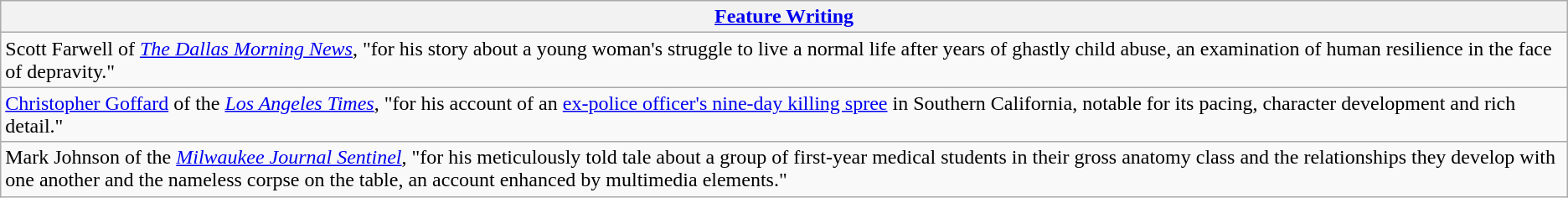<table class="wikitable" style="float:left; float:none;">
<tr>
<th><a href='#'>Feature Writing</a></th>
</tr>
<tr>
<td>Scott Farwell of <em><a href='#'>The Dallas Morning News</a></em>, "for his story about a young woman's struggle to live a normal life after years of ghastly child abuse, an examination of human resilience in the face of depravity."</td>
</tr>
<tr>
<td><a href='#'>Christopher Goffard</a> of the <em><a href='#'>Los Angeles Times</a></em>, "for his account of an <a href='#'>ex-police officer's nine-day killing spree</a> in Southern California, notable for its pacing, character development and rich detail."</td>
</tr>
<tr>
<td>Mark Johnson of the <em><a href='#'>Milwaukee Journal Sentinel</a></em>, "for his meticulously told tale about a group of first-year medical students in their gross anatomy class and the relationships they develop with one another and the nameless corpse on the table, an account enhanced by multimedia elements."</td>
</tr>
</table>
